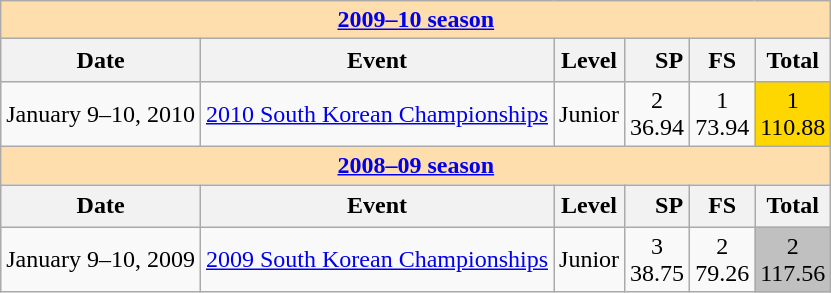<table class="wikitable">
<tr>
<th style="background-color: #ffdead;" colspan=6 align=center><strong><a href='#'>2009–10 season</a></strong></th>
</tr>
<tr>
<th>Date</th>
<th>Event</th>
<th>Level</th>
<th>　SP</th>
<th>FS</th>
<th>Total</th>
</tr>
<tr>
<td>January 9–10, 2010</td>
<td><a href='#'>2010 South Korean Championships</a></td>
<td>Junior</td>
<td align=center>2 <br> 36.94</td>
<td align=center>1 <br> 73.94</td>
<td align=center bgcolor=gold>1 <br> 110.88</td>
</tr>
<tr>
<th style="background-color: #ffdead;" colspan=6 align=center><strong><a href='#'>2008–09 season</a></strong></th>
</tr>
<tr>
<th>Date</th>
<th>Event</th>
<th>Level</th>
<th>　SP</th>
<th>FS</th>
<th>Total</th>
</tr>
<tr>
<td>January 9–10, 2009</td>
<td><a href='#'>2009 South Korean Championships</a></td>
<td>Junior</td>
<td align=center>3 <br> 38.75</td>
<td align=center>2 <br> 79.26</td>
<td align=center bgcolor=silver>2 <br> 117.56</td>
</tr>
</table>
